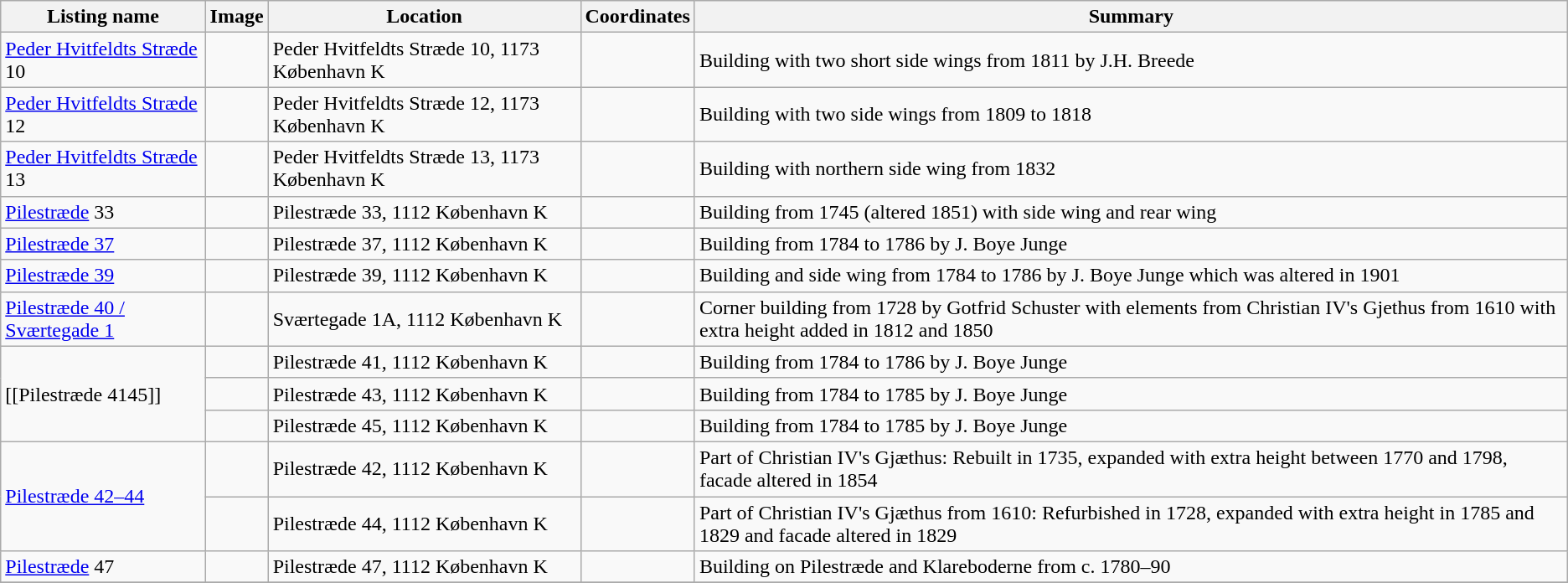<table class="wikitable sortable">
<tr>
<th>Listing name</th>
<th>Image</th>
<th>Location</th>
<th>Coordinates</th>
<th>Summary</th>
</tr>
<tr>
<td><a href='#'>Peder Hvitfeldts Stræde</a> 10</td>
<td></td>
<td>Peder Hvitfeldts Stræde 10, 1173 København K</td>
<td></td>
<td>Building with two short side wings from 1811 by J.H. Breede</td>
</tr>
<tr>
<td><a href='#'>Peder Hvitfeldts Stræde</a> 12</td>
<td></td>
<td>Peder Hvitfeldts Stræde 12, 1173 København K</td>
<td></td>
<td>Building with two side wings from 1809 to 1818</td>
</tr>
<tr>
<td><a href='#'>Peder Hvitfeldts Stræde</a> 13</td>
<td></td>
<td>Peder Hvitfeldts Stræde 13, 1173 København K</td>
<td></td>
<td>Building with northern side wing from 1832</td>
</tr>
<tr>
<td><a href='#'>Pilestræde</a> 33</td>
<td></td>
<td>Pilestræde 33, 1112 København K</td>
<td></td>
<td>Building from 1745 (altered 1851) with side wing and rear wing</td>
</tr>
<tr>
<td><a href='#'>Pilestræde 37</a></td>
<td></td>
<td>Pilestræde 37, 1112 København K</td>
<td></td>
<td>Building from 1784 to 1786 by J. Boye Junge</td>
</tr>
<tr>
<td><a href='#'>Pilestræde 39</a></td>
<td></td>
<td>Pilestræde 39, 1112 København K</td>
<td></td>
<td>Building and side wing from 1784 to 1786 by J. Boye Junge which was altered in 1901</td>
</tr>
<tr>
<td><a href='#'>Pilestræde 40 / Sværtegade 1</a></td>
<td></td>
<td>Sværtegade 1A, 1112 København K</td>
<td></td>
<td>Corner building from 1728 by Gotfrid Schuster with elements from Christian IV's Gjethus from 1610 with extra height added in 1812 and 1850</td>
</tr>
<tr>
<td rowspan="3">[[Pilestræde 4145]]</td>
<td></td>
<td>Pilestræde 41, 1112 København K</td>
<td></td>
<td>Building from 1784 to 1786 by J. Boye Junge</td>
</tr>
<tr>
<td></td>
<td>Pilestræde 43, 1112 København K</td>
<td></td>
<td>Building from 1784 to 1785 by J. Boye Junge</td>
</tr>
<tr>
<td></td>
<td>Pilestræde 45, 1112 København K</td>
<td></td>
<td>Building from 1784 to 1785 by J. Boye Junge</td>
</tr>
<tr>
<td rowspan="2"><a href='#'>Pilestræde 42–44</a></td>
<td></td>
<td>Pilestræde 42, 1112 København K</td>
<td></td>
<td>Part of Christian IV's Gjæthus: Rebuilt in 1735, expanded with extra height between 1770 and 1798, facade altered in 1854</td>
</tr>
<tr>
<td></td>
<td>Pilestræde 44, 1112 København K</td>
<td></td>
<td>Part of Christian IV's Gjæthus from 1610: Refurbished in 1728, expanded with extra height in 1785 and 1829 and facade altered in 1829</td>
</tr>
<tr>
<td><a href='#'>Pilestræde</a> 47</td>
<td></td>
<td>Pilestræde 47, 1112 København K</td>
<td></td>
<td>Building on Pilestræde and Klareboderne from c. 1780–90</td>
</tr>
<tr>
</tr>
</table>
